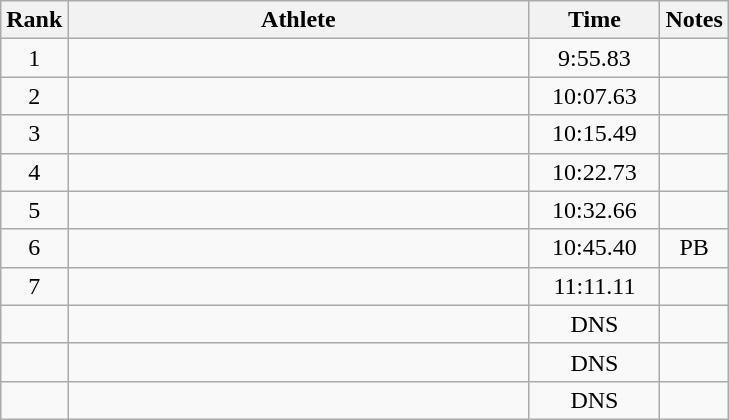<table class="wikitable" style="text-align:center">
<tr>
<th>Rank</th>
<th width=300>Athlete</th>
<th width=80>Time</th>
<th>Notes</th>
</tr>
<tr>
<td>1</td>
<td align=left></td>
<td>9:55.83</td>
<td></td>
</tr>
<tr>
<td>2</td>
<td align=left></td>
<td>10:07.63</td>
<td></td>
</tr>
<tr>
<td>3</td>
<td align=left></td>
<td>10:15.49</td>
<td></td>
</tr>
<tr>
<td>4</td>
<td align=left></td>
<td>10:22.73</td>
<td></td>
</tr>
<tr>
<td>5</td>
<td align=left></td>
<td>10:32.66</td>
<td></td>
</tr>
<tr>
<td>6</td>
<td align=left></td>
<td>10:45.40</td>
<td>PB</td>
</tr>
<tr>
<td>7</td>
<td align=left></td>
<td>11:11.11</td>
<td></td>
</tr>
<tr>
<td></td>
<td align=left></td>
<td>DNS</td>
<td></td>
</tr>
<tr>
<td></td>
<td align=left></td>
<td>DNS</td>
<td></td>
</tr>
<tr>
<td></td>
<td align=left></td>
<td>DNS</td>
<td></td>
</tr>
</table>
